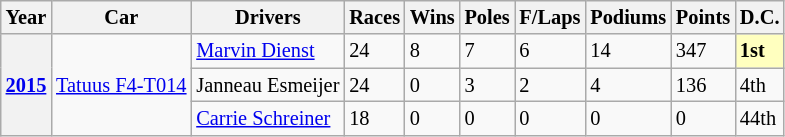<table class="wikitable" style="font-size:85%">
<tr valign="top">
<th>Year</th>
<th>Car</th>
<th>Drivers</th>
<th>Races</th>
<th>Wins</th>
<th>Poles</th>
<th>F/Laps</th>
<th>Podiums</th>
<th>Points</th>
<th>D.C.</th>
</tr>
<tr>
<th rowspan="3"><a href='#'>2015</a></th>
<td rowspan="3"><a href='#'>Tatuus F4-T014</a></td>
<td> <a href='#'>Marvin Dienst</a></td>
<td>24</td>
<td>8</td>
<td>7</td>
<td>6</td>
<td>14</td>
<td>347</td>
<td style="background:#FFFFBF;"><strong>1st</strong></td>
</tr>
<tr>
<td> Janneau Esmeijer</td>
<td>24</td>
<td>0</td>
<td>3</td>
<td>2</td>
<td>4</td>
<td>136</td>
<td>4th</td>
</tr>
<tr>
<td> <a href='#'>Carrie Schreiner</a></td>
<td>18</td>
<td>0</td>
<td>0</td>
<td>0</td>
<td>0</td>
<td>0</td>
<td>44th</td>
</tr>
</table>
